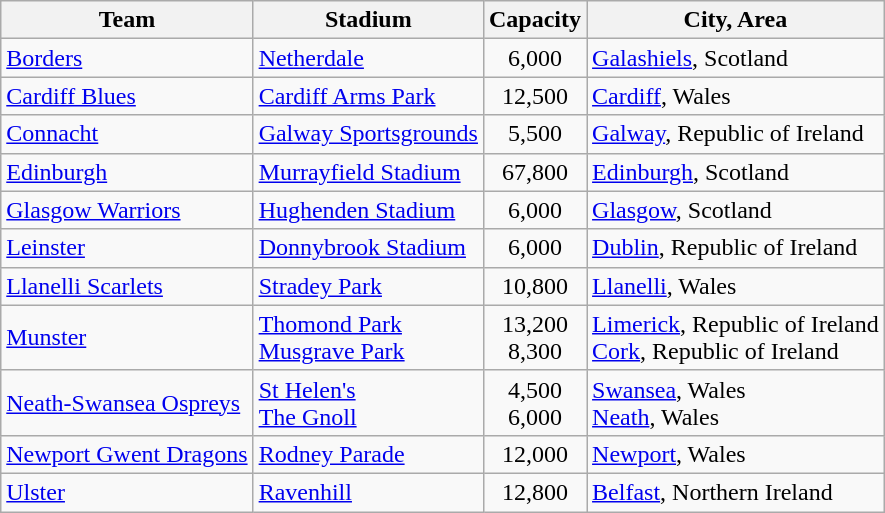<table class="wikitable">
<tr>
<th>Team</th>
<th>Stadium</th>
<th>Capacity</th>
<th>City, Area</th>
</tr>
<tr>
<td> <a href='#'>Borders</a></td>
<td><a href='#'>Netherdale</a></td>
<td style="text-align:center;">6,000</td>
<td><a href='#'>Galashiels</a>, Scotland</td>
</tr>
<tr>
<td> <a href='#'>Cardiff Blues</a></td>
<td><a href='#'>Cardiff Arms Park</a></td>
<td style="text-align:center;">12,500</td>
<td><a href='#'>Cardiff</a>, Wales</td>
</tr>
<tr>
<td> <a href='#'>Connacht</a></td>
<td><a href='#'>Galway Sportsgrounds</a></td>
<td style="text-align:center;">5,500</td>
<td><a href='#'>Galway</a>, Republic of Ireland</td>
</tr>
<tr>
<td> <a href='#'>Edinburgh</a></td>
<td><a href='#'>Murrayfield Stadium</a></td>
<td style="text-align:center;">67,800</td>
<td><a href='#'>Edinburgh</a>, Scotland</td>
</tr>
<tr>
<td> <a href='#'>Glasgow Warriors</a></td>
<td><a href='#'>Hughenden Stadium</a></td>
<td style="text-align:center;">6,000</td>
<td><a href='#'>Glasgow</a>, Scotland</td>
</tr>
<tr>
<td> <a href='#'>Leinster</a></td>
<td><a href='#'>Donnybrook Stadium</a></td>
<td style="text-align:center;">6,000</td>
<td><a href='#'>Dublin</a>, Republic of Ireland</td>
</tr>
<tr>
<td> <a href='#'>Llanelli Scarlets</a></td>
<td><a href='#'>Stradey Park</a></td>
<td style="text-align:center;">10,800</td>
<td><a href='#'>Llanelli</a>, Wales</td>
</tr>
<tr>
<td> <a href='#'>Munster</a></td>
<td><a href='#'>Thomond Park</a><br><a href='#'>Musgrave Park</a></td>
<td style="text-align:center;">13,200<br>8,300</td>
<td><a href='#'>Limerick</a>, Republic of Ireland<br><a href='#'>Cork</a>, Republic of Ireland</td>
</tr>
<tr>
<td> <a href='#'>Neath-Swansea Ospreys</a></td>
<td><a href='#'>St Helen's</a><br><a href='#'>The Gnoll</a></td>
<td style="text-align:center;">4,500<br>6,000</td>
<td><a href='#'>Swansea</a>, Wales<br><a href='#'>Neath</a>, Wales</td>
</tr>
<tr>
<td> <a href='#'>Newport Gwent Dragons</a></td>
<td><a href='#'>Rodney Parade</a></td>
<td style="text-align:center;">12,000</td>
<td><a href='#'>Newport</a>, Wales</td>
</tr>
<tr>
<td> <a href='#'>Ulster</a></td>
<td><a href='#'>Ravenhill</a></td>
<td style="text-align:center;">12,800</td>
<td><a href='#'>Belfast</a>, Northern Ireland</td>
</tr>
</table>
